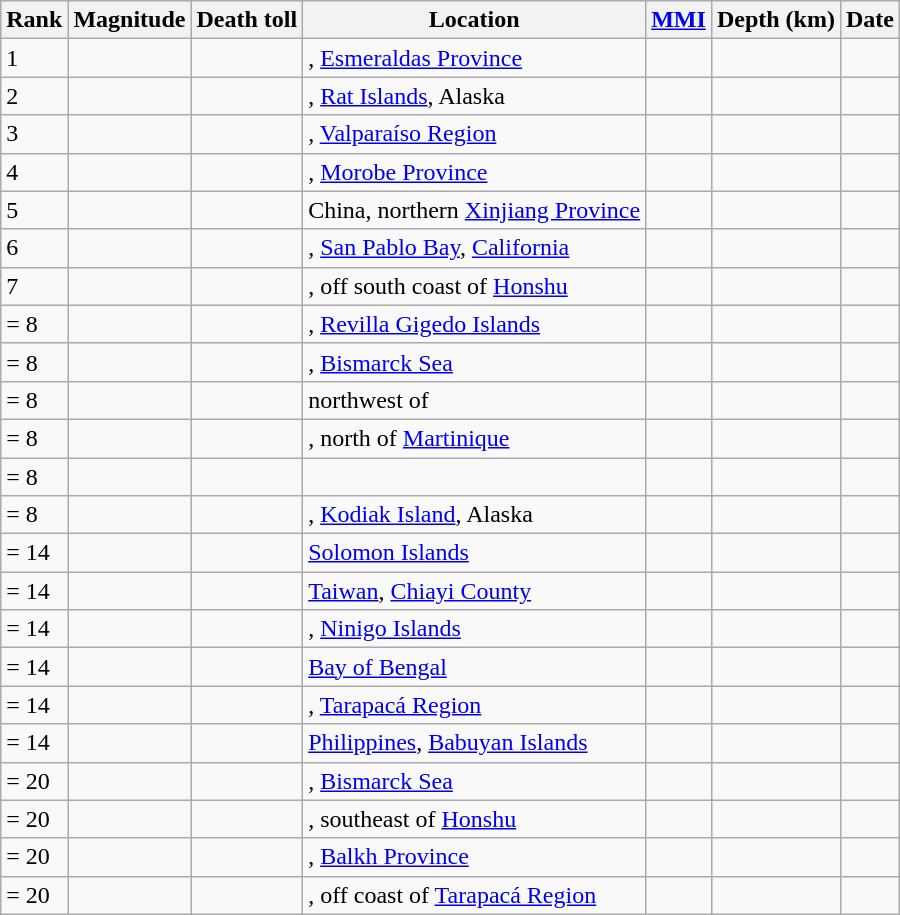<table class="sortable wikitable" style="font-size:100%;">
<tr>
<th>Rank</th>
<th>Magnitude</th>
<th>Death toll</th>
<th>Location</th>
<th><a href='#'>MMI</a></th>
<th>Depth (km)</th>
<th>Date</th>
</tr>
<tr>
<td>1</td>
<td></td>
<td></td>
<td>, <a href='#'>Esmeraldas Province</a></td>
<td></td>
<td></td>
<td></td>
</tr>
<tr>
<td>2</td>
<td></td>
<td></td>
<td>, <a href='#'>Rat Islands</a>, Alaska</td>
<td></td>
<td></td>
<td></td>
</tr>
<tr>
<td>3</td>
<td></td>
<td></td>
<td>, <a href='#'>Valparaíso Region</a></td>
<td></td>
<td></td>
<td></td>
</tr>
<tr>
<td>4</td>
<td></td>
<td></td>
<td>, <a href='#'>Morobe Province</a></td>
<td></td>
<td></td>
<td></td>
</tr>
<tr>
<td>5</td>
<td></td>
<td></td>
<td> China, northern <a href='#'>Xinjiang Province</a></td>
<td></td>
<td></td>
<td></td>
</tr>
<tr>
<td>6</td>
<td></td>
<td></td>
<td>, <a href='#'>San Pablo Bay</a>, <a href='#'>California</a></td>
<td></td>
<td></td>
<td></td>
</tr>
<tr>
<td>7</td>
<td></td>
<td></td>
<td>, off south coast of <a href='#'>Honshu</a></td>
<td></td>
<td></td>
<td></td>
</tr>
<tr>
<td>= 8</td>
<td></td>
<td></td>
<td>, <a href='#'>Revilla Gigedo Islands</a></td>
<td></td>
<td></td>
<td></td>
</tr>
<tr>
<td>= 8</td>
<td></td>
<td></td>
<td>, <a href='#'>Bismarck Sea</a></td>
<td></td>
<td></td>
<td></td>
</tr>
<tr>
<td>= 8</td>
<td></td>
<td></td>
<td>northwest of </td>
<td></td>
<td></td>
<td></td>
</tr>
<tr>
<td>= 8</td>
<td></td>
<td></td>
<td>, north of <a href='#'>Martinique</a></td>
<td></td>
<td></td>
<td></td>
</tr>
<tr>
<td>= 8</td>
<td></td>
<td></td>
<td></td>
<td></td>
<td></td>
<td></td>
</tr>
<tr>
<td>= 8</td>
<td></td>
<td></td>
<td>, <a href='#'>Kodiak Island</a>, Alaska</td>
<td></td>
<td></td>
<td></td>
</tr>
<tr>
<td>= 14</td>
<td></td>
<td></td>
<td> <a href='#'>Solomon Islands</a></td>
<td></td>
<td></td>
<td></td>
</tr>
<tr>
<td>= 14</td>
<td></td>
<td></td>
<td> <a href='#'>Taiwan</a>, <a href='#'>Chiayi County</a></td>
<td></td>
<td></td>
<td></td>
</tr>
<tr>
<td>= 14</td>
<td></td>
<td></td>
<td>, <a href='#'>Ninigo Islands</a></td>
<td></td>
<td></td>
<td></td>
</tr>
<tr>
<td>= 14</td>
<td></td>
<td></td>
<td><a href='#'>Bay of Bengal</a></td>
<td></td>
<td></td>
<td></td>
</tr>
<tr>
<td>= 14</td>
<td></td>
<td></td>
<td>, <a href='#'>Tarapacá Region</a></td>
<td></td>
<td></td>
<td></td>
</tr>
<tr>
<td>= 14</td>
<td></td>
<td></td>
<td> <a href='#'>Philippines</a>, <a href='#'>Babuyan Islands</a></td>
<td></td>
<td></td>
<td></td>
</tr>
<tr>
<td>= 20</td>
<td></td>
<td></td>
<td>, <a href='#'>Bismarck Sea</a></td>
<td></td>
<td></td>
<td></td>
</tr>
<tr>
<td>= 20</td>
<td></td>
<td></td>
<td>, southeast of <a href='#'>Honshu</a></td>
<td></td>
<td></td>
<td></td>
</tr>
<tr>
<td>= 20</td>
<td></td>
<td></td>
<td>, <a href='#'>Balkh Province</a></td>
<td></td>
<td></td>
<td></td>
</tr>
<tr>
<td>= 20</td>
<td></td>
<td></td>
<td>, off coast of <a href='#'>Tarapacá Region</a></td>
<td></td>
<td></td>
<td></td>
</tr>
</table>
